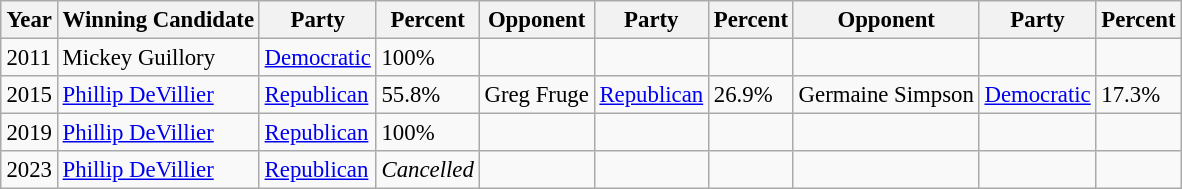<table class="wikitable" style="margin:0.5em auto; font-size:95%;">
<tr>
<th>Year</th>
<th>Winning Candidate</th>
<th>Party</th>
<th>Percent</th>
<th>Opponent</th>
<th>Party</th>
<th>Percent</th>
<th>Opponent</th>
<th>Party</th>
<th>Percent</th>
</tr>
<tr>
<td>2011</td>
<td>Mickey Guillory</td>
<td><a href='#'>Democratic</a></td>
<td>100%</td>
<td></td>
<td></td>
<td></td>
<td></td>
<td></td>
<td></td>
</tr>
<tr>
<td>2015</td>
<td><a href='#'>Phillip DeVillier</a></td>
<td><a href='#'>Republican</a></td>
<td>55.8%</td>
<td>Greg Fruge</td>
<td><a href='#'>Republican</a></td>
<td>26.9%</td>
<td>Germaine Simpson</td>
<td><a href='#'>Democratic</a></td>
<td>17.3%</td>
</tr>
<tr>
<td>2019</td>
<td><a href='#'>Phillip DeVillier</a></td>
<td><a href='#'>Republican</a></td>
<td>100%</td>
<td></td>
<td></td>
<td></td>
<td></td>
<td></td>
<td></td>
</tr>
<tr>
<td>2023</td>
<td><a href='#'>Phillip DeVillier</a></td>
<td><a href='#'>Republican</a></td>
<td><em>Cancelled</em></td>
<td></td>
<td></td>
<td></td>
<td></td>
<td></td>
<td></td>
</tr>
</table>
